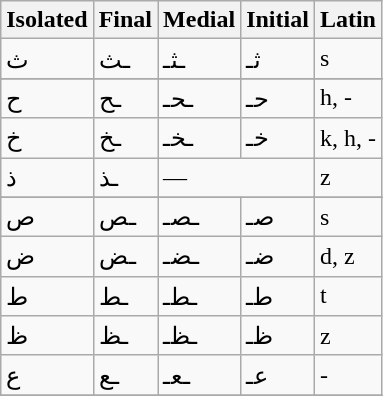<table class="wikitable">
<tr>
<th>Isolated</th>
<th>Final</th>
<th>Medial</th>
<th>Initial</th>
<th>Latin</th>
</tr>
<tr>
<td>ث</td>
<td>ـث</td>
<td>ـثـ</td>
<td>ثـ</td>
<td>s</td>
</tr>
<tr>
</tr>
<tr>
<td>ح</td>
<td>ـح</td>
<td>ـحـ</td>
<td>حـ</td>
<td>h, -</td>
</tr>
<tr>
<td>خ</td>
<td>ـخ</td>
<td>ـخـ</td>
<td>خـ</td>
<td>k, h, -</td>
</tr>
<tr>
<td>ذ</td>
<td>ـذ</td>
<td colspan="2">—</td>
<td>z</td>
</tr>
<tr>
</tr>
<tr>
<td>ص</td>
<td>ـص</td>
<td>ـصـ</td>
<td>صـ</td>
<td>s</td>
</tr>
<tr>
<td>ض</td>
<td>ـض</td>
<td>ـضـ</td>
<td>ضـ</td>
<td>d, z</td>
</tr>
<tr>
<td>ط</td>
<td>ـط</td>
<td>ـطـ</td>
<td>طـ</td>
<td>t</td>
</tr>
<tr>
<td>ظ</td>
<td>ـظ</td>
<td>ـظـ</td>
<td>ظـ</td>
<td>z</td>
</tr>
<tr>
<td>ع</td>
<td>ـع</td>
<td>ـعـ</td>
<td>عـ</td>
<td>-</td>
</tr>
<tr>
</tr>
</table>
